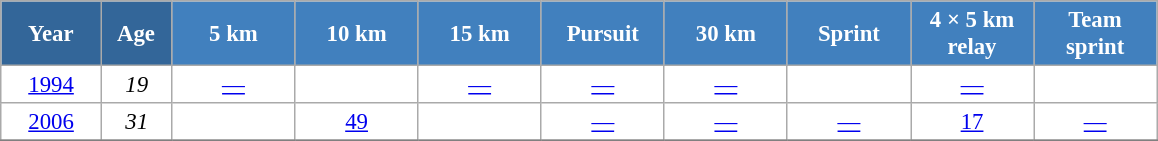<table class="wikitable" style="font-size:95%; text-align:center; border:grey solid 1px; border-collapse:collapse; background:#ffffff;">
<tr>
<th style="background-color:#369; color:white; width:60px;"> Year </th>
<th style="background-color:#369; color:white; width:40px;"> Age </th>
<th style="background-color:#4180be; color:white; width:75px;"> 5 km </th>
<th style="background-color:#4180be; color:white; width:75px;"> 10 km </th>
<th style="background-color:#4180be; color:white; width:75px;"> 15 km </th>
<th style="background-color:#4180be; color:white; width:75px;"> Pursuit </th>
<th style="background-color:#4180be; color:white; width:75px;"> 30 km </th>
<th style="background-color:#4180be; color:white; width:75px;"> Sprint </th>
<th style="background-color:#4180be; color:white; width:75px;"> 4 × 5 km <br> relay </th>
<th style="background-color:#4180be; color:white; width:75px;"> Team <br> sprint </th>
</tr>
<tr>
<td><a href='#'>1994</a></td>
<td><em>19</em></td>
<td><a href='#'>—</a></td>
<td></td>
<td><a href='#'>—</a></td>
<td><a href='#'>—</a></td>
<td><a href='#'>—</a></td>
<td></td>
<td><a href='#'>—</a></td>
<td></td>
</tr>
<tr>
<td><a href='#'>2006</a></td>
<td><em>31</em></td>
<td></td>
<td><a href='#'>49</a></td>
<td></td>
<td><a href='#'>—</a></td>
<td><a href='#'>—</a></td>
<td><a href='#'>—</a></td>
<td><a href='#'>17</a></td>
<td><a href='#'>—</a></td>
</tr>
<tr>
</tr>
</table>
